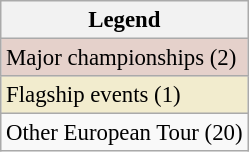<table class="wikitable" style="font-size:95%;">
<tr>
<th>Legend</th>
</tr>
<tr style="background:#e5d1cb;">
<td>Major championships (2)</td>
</tr>
<tr style="background:#f2ecce;">
<td>Flagship events (1)</td>
</tr>
<tr>
<td>Other European Tour (20)</td>
</tr>
</table>
